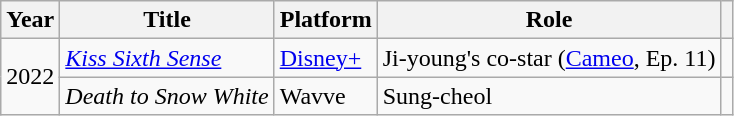<table class="wikitable sortable plainrowheaders">
<tr>
<th scope="col">Year</th>
<th scope="col">Title</th>
<th scope="col">Platform</th>
<th scope="col">Role</th>
<th scope="col" class="unsortable"></th>
</tr>
<tr>
<td rowspan="2">2022</td>
<td><em><a href='#'>Kiss Sixth Sense</a></em></td>
<td><a href='#'>Disney+</a></td>
<td>Ji-young's co-star (<a href='#'>Cameo</a>, Ep. 11)</td>
<td></td>
</tr>
<tr>
<td><em>Death to Snow White</em></td>
<td>Wavve</td>
<td>Sung-cheol</td>
<td></td>
</tr>
</table>
